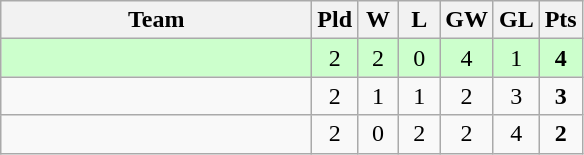<table class="wikitable" style="text-align:center">
<tr>
<th width=200>Team</th>
<th width=20>Pld</th>
<th width=20>W</th>
<th width=20>L</th>
<th width=20>GW</th>
<th width=20>GL</th>
<th width=20>Pts</th>
</tr>
<tr bgcolor=ccffcc>
<td style="text-align:left;"></td>
<td>2</td>
<td>2</td>
<td>0</td>
<td>4</td>
<td>1</td>
<td><strong>4</strong></td>
</tr>
<tr>
<td style="text-align:left;"></td>
<td>2</td>
<td>1</td>
<td>1</td>
<td>2</td>
<td>3</td>
<td><strong>3</strong></td>
</tr>
<tr>
<td style="text-align:left;"></td>
<td>2</td>
<td>0</td>
<td>2</td>
<td>2</td>
<td>4</td>
<td><strong>2</strong></td>
</tr>
</table>
